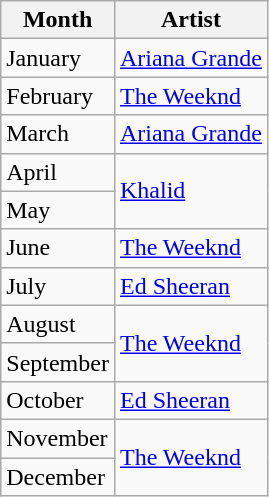<table class="wikitable sortable plainrowheaders">
<tr>
<th>Month</th>
<th>Artist</th>
</tr>
<tr>
<td>January</td>
<td><a href='#'>Ariana Grande</a></td>
</tr>
<tr>
<td>February</td>
<td><a href='#'>The Weeknd</a></td>
</tr>
<tr>
<td>March</td>
<td><a href='#'>Ariana Grande</a></td>
</tr>
<tr>
<td>April</td>
<td rowspan="2"><a href='#'>Khalid</a></td>
</tr>
<tr>
<td>May</td>
</tr>
<tr>
<td>June</td>
<td><a href='#'>The Weeknd</a></td>
</tr>
<tr>
<td>July</td>
<td><a href='#'>Ed Sheeran</a></td>
</tr>
<tr>
<td>August</td>
<td rowspan="2"><a href='#'>The Weeknd</a></td>
</tr>
<tr>
<td>September</td>
</tr>
<tr>
<td>October</td>
<td><a href='#'>Ed Sheeran</a></td>
</tr>
<tr>
<td>November</td>
<td rowspan="2"><a href='#'>The Weeknd</a></td>
</tr>
<tr>
<td>December</td>
</tr>
</table>
